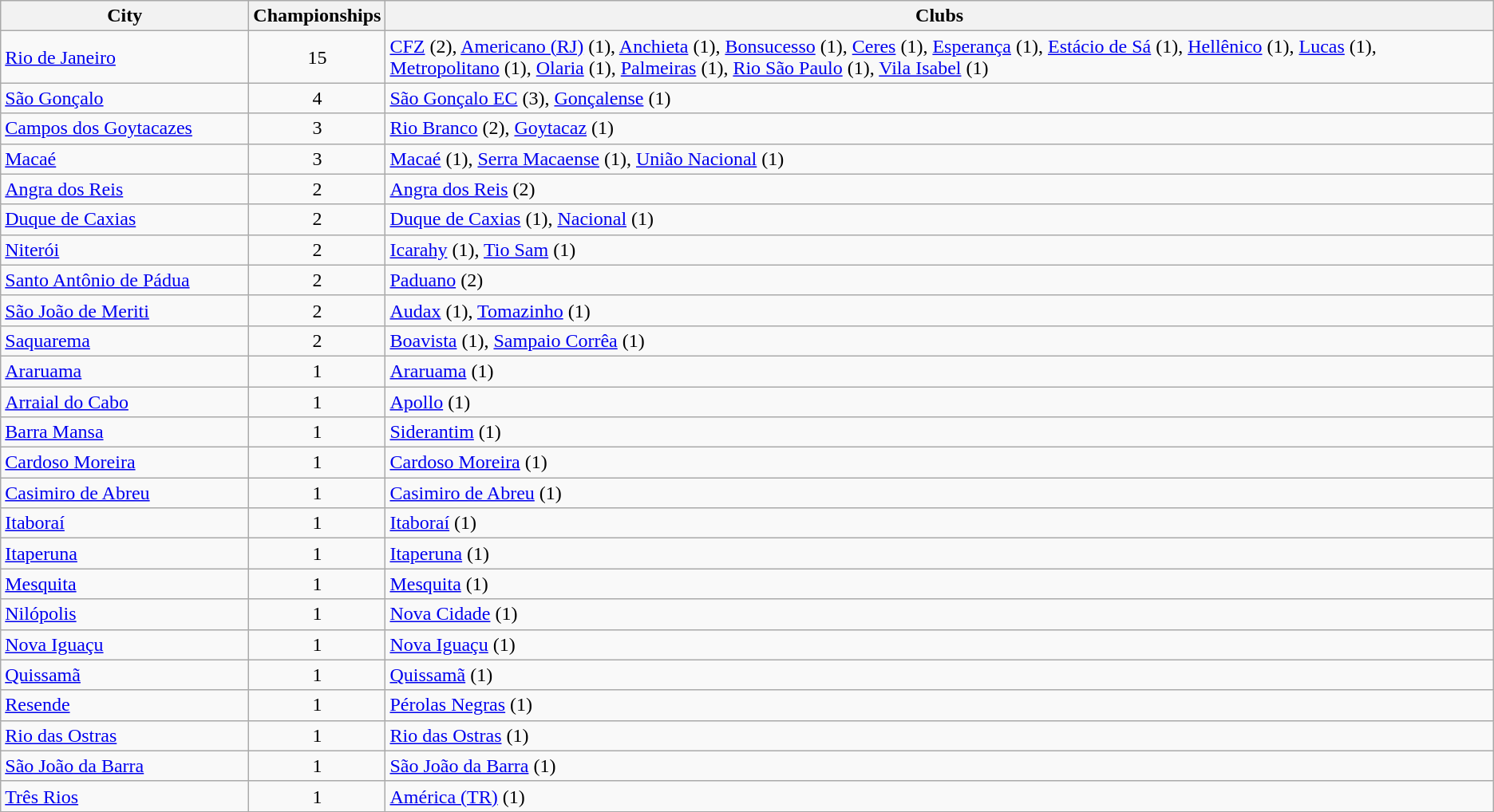<table class="wikitable">
<tr>
<th style="width:200px">City</th>
<th>Championships</th>
<th>Clubs</th>
</tr>
<tr>
<td> <a href='#'>Rio de Janeiro</a></td>
<td align="center">15</td>
<td><a href='#'>CFZ</a> (2), <a href='#'>Americano (RJ)</a> (1), <a href='#'>Anchieta</a> (1), <a href='#'>Bonsucesso</a> (1), <a href='#'>Ceres</a> (1), <a href='#'>Esperança</a> (1), <a href='#'>Estácio de Sá</a>  (1), <a href='#'>Hellênico</a> (1), <a href='#'>Lucas</a> (1), <a href='#'>Metropolitano</a> (1), <a href='#'>Olaria</a> (1), <a href='#'>Palmeiras</a> (1), <a href='#'>Rio São Paulo</a> (1), <a href='#'>Vila Isabel</a> (1)</td>
</tr>
<tr>
<td> <a href='#'>São Gonçalo</a></td>
<td align="center">4</td>
<td><a href='#'>São Gonçalo EC</a> (3), <a href='#'>Gonçalense</a> (1)</td>
</tr>
<tr>
<td> <a href='#'>Campos dos Goytacazes</a></td>
<td align="center">3</td>
<td><a href='#'>Rio Branco</a> (2), <a href='#'>Goytacaz</a> (1)</td>
</tr>
<tr>
<td> <a href='#'>Macaé</a></td>
<td align="center">3</td>
<td><a href='#'>Macaé</a> (1), <a href='#'>Serra Macaense</a> (1), <a href='#'>União Nacional</a> (1)</td>
</tr>
<tr>
<td> <a href='#'>Angra dos Reis</a></td>
<td align="center">2</td>
<td><a href='#'>Angra dos Reis</a> (2)</td>
</tr>
<tr>
<td> <a href='#'>Duque de Caxias</a></td>
<td align="center">2</td>
<td><a href='#'>Duque de Caxias</a> (1), <a href='#'>Nacional</a> (1)</td>
</tr>
<tr>
<td> <a href='#'>Niterói</a></td>
<td align="center">2</td>
<td><a href='#'>Icarahy</a> (1), <a href='#'>Tio Sam</a> (1)</td>
</tr>
<tr>
<td> <a href='#'>Santo Antônio de Pádua</a></td>
<td align="center">2</td>
<td><a href='#'>Paduano</a> (2)</td>
</tr>
<tr>
<td> <a href='#'>São João de Meriti</a></td>
<td align="center">2</td>
<td><a href='#'>Audax</a> (1), <a href='#'>Tomazinho</a> (1)</td>
</tr>
<tr>
<td> <a href='#'>Saquarema</a></td>
<td align="center">2</td>
<td><a href='#'>Boavista</a> (1), <a href='#'>Sampaio Corrêa</a> (1)</td>
</tr>
<tr>
<td> <a href='#'>Araruama</a></td>
<td align="center">1</td>
<td><a href='#'>Araruama</a> (1)</td>
</tr>
<tr>
<td> <a href='#'>Arraial do Cabo</a></td>
<td align="center">1</td>
<td><a href='#'>Apollo</a> (1)</td>
</tr>
<tr>
<td> <a href='#'>Barra Mansa</a></td>
<td align="center">1</td>
<td><a href='#'>Siderantim</a> (1)</td>
</tr>
<tr>
<td> <a href='#'>Cardoso Moreira</a></td>
<td align="center">1</td>
<td><a href='#'>Cardoso Moreira</a> (1)</td>
</tr>
<tr>
<td> <a href='#'>Casimiro de Abreu</a></td>
<td align="center">1</td>
<td><a href='#'>Casimiro de Abreu</a> (1)</td>
</tr>
<tr>
<td> <a href='#'>Itaboraí</a></td>
<td align="center">1</td>
<td><a href='#'>Itaboraí</a> (1)</td>
</tr>
<tr>
<td> <a href='#'>Itaperuna</a></td>
<td align="center">1</td>
<td><a href='#'>Itaperuna</a> (1)</td>
</tr>
<tr>
<td> <a href='#'>Mesquita</a></td>
<td align="center">1</td>
<td><a href='#'>Mesquita</a> (1)</td>
</tr>
<tr>
<td> <a href='#'>Nilópolis</a></td>
<td align="center">1</td>
<td><a href='#'>Nova Cidade</a> (1)</td>
</tr>
<tr>
<td> <a href='#'>Nova Iguaçu</a></td>
<td align="center">1</td>
<td><a href='#'>Nova Iguaçu</a> (1)</td>
</tr>
<tr>
<td> <a href='#'>Quissamã</a></td>
<td align="center">1</td>
<td><a href='#'>Quissamã</a> (1)</td>
</tr>
<tr>
<td> <a href='#'>Resende</a></td>
<td align="center">1</td>
<td><a href='#'>Pérolas Negras</a> (1)</td>
</tr>
<tr>
<td> <a href='#'>Rio das Ostras</a></td>
<td align="center">1</td>
<td><a href='#'>Rio das Ostras</a> (1)</td>
</tr>
<tr>
<td> <a href='#'>São João da Barra</a></td>
<td align="center">1</td>
<td><a href='#'>São João da Barra</a> (1)</td>
</tr>
<tr>
<td> <a href='#'>Três Rios</a></td>
<td align="center">1</td>
<td><a href='#'>América (TR)</a> (1)</td>
</tr>
</table>
